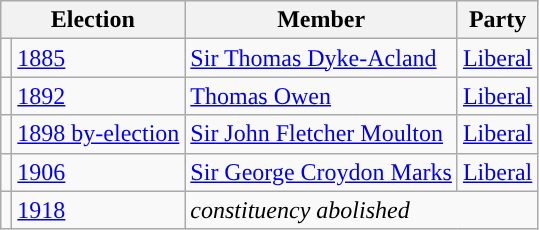<table class="wikitable">
<tr>
<th colspan="2">Election</th>
<th>Member</th>
<th>Party</th>
</tr>
<tr>
<td style="color:inherit;background-color: "></td>
<td><a href='#'>1885</a></td>
<td><a href='#'>Sir Thomas Dyke-Acland</a></td>
<td><a href='#'>Liberal</a></td>
</tr>
<tr>
<td style="color:inherit;background-color: "></td>
<td><a href='#'>1892</a></td>
<td><a href='#'>Thomas Owen</a></td>
<td><a href='#'>Liberal</a></td>
</tr>
<tr>
<td style="color:inherit;background-color: "></td>
<td><a href='#'>1898 by-election</a></td>
<td><a href='#'>Sir John Fletcher Moulton</a></td>
<td><a href='#'>Liberal</a></td>
</tr>
<tr>
<td style="color:inherit;background-color: "></td>
<td><a href='#'>1906</a></td>
<td><a href='#'>Sir George Croydon Marks</a></td>
<td><a href='#'>Liberal</a></td>
</tr>
<tr>
<td></td>
<td><a href='#'>1918</a></td>
<td colspan="2"><em>constituency abolished</em></td>
</tr>
</table>
